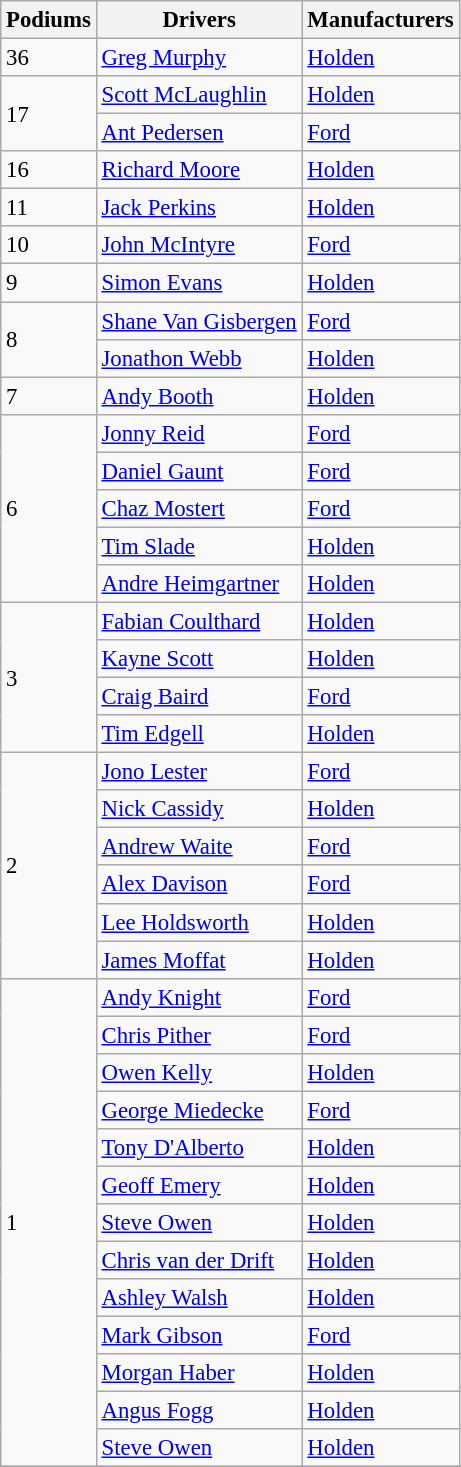<table class="wikitable" style="font-size: 95%;">
<tr>
<th>Podiums</th>
<th>Drivers</th>
<th>Manufacturers</th>
</tr>
<tr>
<td>36</td>
<td><a href='#'>Greg Murphy</a></td>
<td><a href='#'>Holden</a></td>
</tr>
<tr>
<td rowspan=2>17</td>
<td><a href='#'>Scott McLaughlin</a></td>
<td><a href='#'>Holden</a></td>
</tr>
<tr>
<td><a href='#'>Ant Pedersen</a></td>
<td><a href='#'>Ford</a></td>
</tr>
<tr>
<td>16</td>
<td><a href='#'>Richard Moore</a></td>
<td><a href='#'>Holden</a></td>
</tr>
<tr>
<td>11</td>
<td><a href='#'>Jack Perkins</a></td>
<td><a href='#'>Holden</a></td>
</tr>
<tr>
<td>10</td>
<td><a href='#'>John McIntyre</a></td>
<td><a href='#'>Ford</a></td>
</tr>
<tr>
<td>9</td>
<td><a href='#'>Simon Evans</a></td>
<td><a href='#'>Holden</a></td>
</tr>
<tr>
<td rowspan=2>8</td>
<td><a href='#'>Shane Van Gisbergen</a></td>
<td><a href='#'>Ford</a></td>
</tr>
<tr>
<td><a href='#'>Jonathon Webb</a></td>
<td><a href='#'>Holden</a></td>
</tr>
<tr>
<td>7</td>
<td><a href='#'>Andy Booth</a></td>
<td><a href='#'>Holden</a></td>
</tr>
<tr>
<td rowspan=5>6</td>
<td><a href='#'>Jonny Reid</a></td>
<td><a href='#'>Ford</a></td>
</tr>
<tr>
<td><a href='#'>Daniel Gaunt</a></td>
<td><a href='#'>Ford</a></td>
</tr>
<tr>
<td><a href='#'>Chaz Mostert</a></td>
<td><a href='#'>Ford</a></td>
</tr>
<tr>
<td><a href='#'>Tim Slade</a></td>
<td><a href='#'>Holden</a></td>
</tr>
<tr>
<td><a href='#'>Andre Heimgartner</a></td>
<td><a href='#'>Holden</a></td>
</tr>
<tr>
<td rowspan=4>3</td>
<td><a href='#'>Fabian Coulthard</a></td>
<td><a href='#'>Holden</a></td>
</tr>
<tr>
<td><a href='#'>Kayne Scott</a></td>
<td><a href='#'>Holden</a></td>
</tr>
<tr>
<td><a href='#'>Craig Baird</a></td>
<td><a href='#'>Ford</a></td>
</tr>
<tr>
<td><a href='#'>Tim Edgell</a></td>
<td><a href='#'>Holden</a></td>
</tr>
<tr>
<td rowspan=6>2</td>
<td><a href='#'>Jono Lester</a></td>
<td><a href='#'>Ford</a></td>
</tr>
<tr>
<td><a href='#'>Nick Cassidy</a></td>
<td><a href='#'>Holden</a></td>
</tr>
<tr>
<td><a href='#'>Andrew Waite</a></td>
<td><a href='#'>Ford</a></td>
</tr>
<tr>
<td><a href='#'>Alex Davison</a></td>
<td><a href='#'>Ford</a></td>
</tr>
<tr>
<td><a href='#'>Lee Holdsworth</a></td>
<td><a href='#'>Holden</a></td>
</tr>
<tr>
<td><a href='#'>James Moffat</a></td>
<td><a href='#'>Holden</a></td>
</tr>
<tr>
<td rowspan=13>1</td>
<td><a href='#'>Andy Knight</a></td>
<td><a href='#'>Ford</a></td>
</tr>
<tr>
<td><a href='#'>Chris Pither</a></td>
<td><a href='#'>Ford</a></td>
</tr>
<tr>
<td><a href='#'>Owen Kelly</a></td>
<td><a href='#'>Holden</a></td>
</tr>
<tr>
<td><a href='#'>George Miedecke</a></td>
<td><a href='#'>Ford</a></td>
</tr>
<tr>
<td><a href='#'>Tony D'Alberto</a></td>
<td><a href='#'>Holden</a></td>
</tr>
<tr>
<td><a href='#'>Geoff Emery</a></td>
<td><a href='#'>Holden</a></td>
</tr>
<tr>
<td><a href='#'>Steve Owen</a></td>
<td><a href='#'>Holden</a></td>
</tr>
<tr>
<td><a href='#'>Chris van der Drift</a></td>
<td><a href='#'>Holden</a></td>
</tr>
<tr>
<td><a href='#'>Ashley Walsh</a></td>
<td><a href='#'>Holden</a></td>
</tr>
<tr>
<td><a href='#'>Mark Gibson</a></td>
<td><a href='#'>Ford</a></td>
</tr>
<tr>
<td><a href='#'>Morgan Haber</a></td>
<td><a href='#'>Holden</a></td>
</tr>
<tr>
<td><a href='#'>Angus Fogg</a></td>
<td><a href='#'>Holden</a></td>
</tr>
<tr>
<td><a href='#'>Steve Owen</a></td>
<td><a href='#'>Holden</a></td>
</tr>
<tr>
</tr>
</table>
